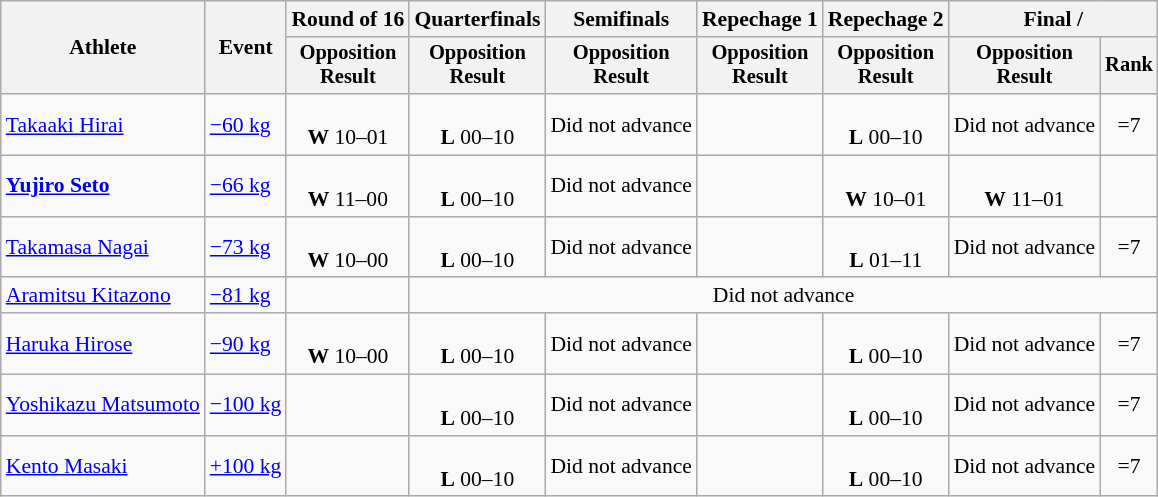<table class="wikitable" style="font-size:90%">
<tr>
<th rowspan="2">Athlete</th>
<th rowspan="2">Event</th>
<th>Round of 16</th>
<th>Quarterfinals</th>
<th>Semifinals</th>
<th>Repechage 1</th>
<th>Repechage 2</th>
<th colspan=2>Final / </th>
</tr>
<tr style="font-size:95%">
<th>Opposition<br>Result</th>
<th>Opposition<br>Result</th>
<th>Opposition<br>Result</th>
<th>Opposition<br>Result</th>
<th>Opposition<br>Result</th>
<th>Opposition<br>Result</th>
<th>Rank</th>
</tr>
<tr align=center>
<td align=left><a href='#'>Takaaki Hirai</a></td>
<td align=left><a href='#'>−60 kg</a></td>
<td><br><strong>W</strong> 10–01</td>
<td><br><strong>L</strong> 00–10</td>
<td>Did not advance</td>
<td></td>
<td><br><strong>L</strong> 00–10</td>
<td>Did not advance</td>
<td>=7</td>
</tr>
<tr align=center>
<td align=left><strong><a href='#'>Yujiro Seto</a></strong></td>
<td align=left><a href='#'>−66 kg</a></td>
<td><br><strong>W</strong> 11–00</td>
<td><br><strong>L</strong> 00–10</td>
<td>Did not advance</td>
<td></td>
<td><br><strong>W</strong> 10–01</td>
<td><br><strong>W</strong> 11–01</td>
<td></td>
</tr>
<tr align=center>
<td align=left><a href='#'>Takamasa Nagai</a></td>
<td align=left><a href='#'>−73 kg</a></td>
<td><br><strong>W</strong> 10–00</td>
<td><br><strong>L</strong> 00–10</td>
<td>Did not advance</td>
<td></td>
<td><br><strong>L</strong> 01–11</td>
<td>Did not advance</td>
<td>=7</td>
</tr>
<tr align=center>
<td align=left><a href='#'>Aramitsu Kitazono</a></td>
<td align=left><a href='#'>−81 kg</a></td>
<td><br><strong></strong></td>
<td colspan=6>Did not advance</td>
</tr>
<tr align=center>
<td align=left><a href='#'>Haruka Hirose</a></td>
<td align=left><a href='#'>−90 kg</a></td>
<td><br><strong>W</strong> 10–00</td>
<td><br><strong>L</strong> 00–10</td>
<td>Did not advance</td>
<td></td>
<td><br><strong>L</strong> 00–10</td>
<td>Did not advance</td>
<td>=7</td>
</tr>
<tr align=center>
<td align=left><a href='#'>Yoshikazu Matsumoto</a></td>
<td align=left><a href='#'>−100 kg</a></td>
<td></td>
<td><br><strong>L</strong> 00–10</td>
<td>Did not advance</td>
<td></td>
<td><br><strong>L</strong> 00–10</td>
<td>Did not advance</td>
<td>=7</td>
</tr>
<tr align=center>
<td align=left><a href='#'>Kento Masaki</a></td>
<td align=left><a href='#'>+100 kg</a></td>
<td></td>
<td><br><strong>L</strong> 00–10</td>
<td>Did not advance</td>
<td></td>
<td><br><strong>L</strong> 00–10</td>
<td>Did not advance</td>
<td>=7</td>
</tr>
</table>
